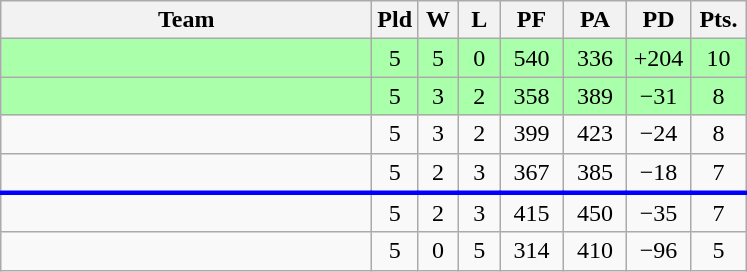<table class=wikitable style="text-align:center">
<tr>
<th width=240>Team</th>
<th width=20>Pld</th>
<th width=20>W</th>
<th width=20>L</th>
<th width=35>PF</th>
<th width=35>PA</th>
<th width=35>PD</th>
<th width=30>Pts.</th>
</tr>
<tr bgcolor=#aaffaa>
<td align=left></td>
<td>5</td>
<td>5</td>
<td>0</td>
<td>540</td>
<td>336</td>
<td>+204</td>
<td>10</td>
</tr>
<tr bgcolor=#aaffaa>
<td align=left></td>
<td>5</td>
<td>3</td>
<td>2</td>
<td>358</td>
<td>389</td>
<td>−31</td>
<td>8</td>
</tr>
<tr>
<td align=left></td>
<td>5</td>
<td>3</td>
<td>2</td>
<td>399</td>
<td>423</td>
<td>−24</td>
<td>8</td>
</tr>
<tr style="border-bottom:3px solid blue;">
<td align=left></td>
<td>5</td>
<td>2</td>
<td>3</td>
<td>367</td>
<td>385</td>
<td>−18</td>
<td>7</td>
</tr>
<tr>
<td align=left></td>
<td>5</td>
<td>2</td>
<td>3</td>
<td>415</td>
<td>450</td>
<td>−35</td>
<td>7</td>
</tr>
<tr>
<td align=left></td>
<td>5</td>
<td>0</td>
<td>5</td>
<td>314</td>
<td>410</td>
<td>−96</td>
<td>5</td>
</tr>
</table>
